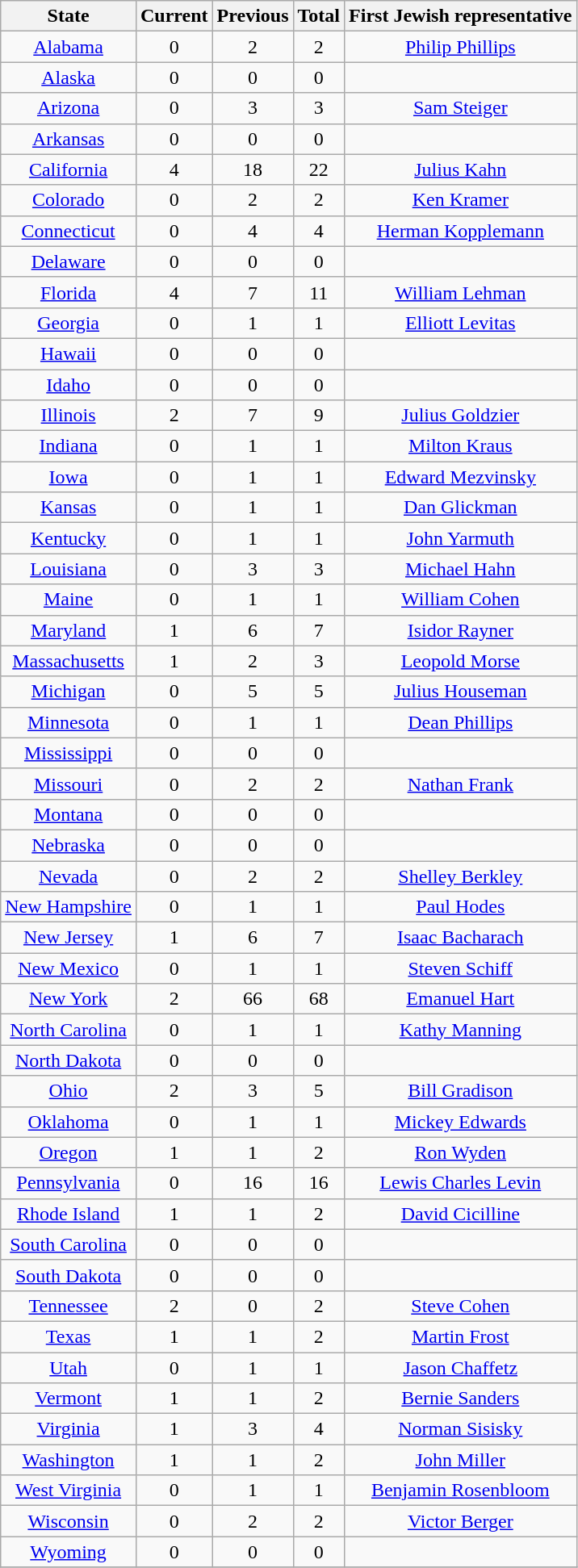<table class="wikitable sortable" style="text-align:center">
<tr>
<th>State</th>
<th>Current</th>
<th>Previous</th>
<th>Total</th>
<th>First Jewish representative</th>
</tr>
<tr>
<td><a href='#'>Alabama</a></td>
<td>0</td>
<td>2</td>
<td>2</td>
<td><a href='#'>Philip Phillips</a></td>
</tr>
<tr>
<td><a href='#'>Alaska</a></td>
<td>0</td>
<td>0</td>
<td>0</td>
<td></td>
</tr>
<tr>
<td><a href='#'>Arizona</a></td>
<td>0</td>
<td>3</td>
<td>3</td>
<td><a href='#'>Sam Steiger</a></td>
</tr>
<tr>
<td><a href='#'>Arkansas</a></td>
<td>0</td>
<td>0</td>
<td>0</td>
<td></td>
</tr>
<tr>
<td><a href='#'>California</a></td>
<td>4</td>
<td>18</td>
<td>22</td>
<td><a href='#'>Julius Kahn</a></td>
</tr>
<tr>
<td><a href='#'>Colorado</a></td>
<td>0</td>
<td>2</td>
<td>2</td>
<td><a href='#'>Ken Kramer</a></td>
</tr>
<tr>
<td><a href='#'>Connecticut</a></td>
<td>0</td>
<td>4</td>
<td>4</td>
<td><a href='#'>Herman Kopplemann</a></td>
</tr>
<tr>
<td><a href='#'>Delaware</a></td>
<td>0</td>
<td>0</td>
<td>0</td>
<td></td>
</tr>
<tr>
<td><a href='#'>Florida</a></td>
<td>4</td>
<td>7</td>
<td>11</td>
<td><a href='#'>William Lehman</a></td>
</tr>
<tr>
<td><a href='#'>Georgia</a></td>
<td>0</td>
<td>1</td>
<td>1</td>
<td><a href='#'>Elliott Levitas</a></td>
</tr>
<tr>
<td><a href='#'>Hawaii</a></td>
<td>0</td>
<td>0</td>
<td>0</td>
<td></td>
</tr>
<tr>
<td><a href='#'>Idaho</a></td>
<td>0</td>
<td>0</td>
<td>0</td>
<td></td>
</tr>
<tr>
<td><a href='#'>Illinois</a></td>
<td>2</td>
<td>7</td>
<td>9</td>
<td><a href='#'>Julius Goldzier</a></td>
</tr>
<tr>
<td><a href='#'>Indiana</a></td>
<td>0</td>
<td>1</td>
<td>1</td>
<td><a href='#'>Milton Kraus</a></td>
</tr>
<tr>
<td><a href='#'>Iowa</a></td>
<td>0</td>
<td>1</td>
<td>1</td>
<td><a href='#'>Edward Mezvinsky</a></td>
</tr>
<tr>
<td><a href='#'>Kansas</a></td>
<td>0</td>
<td>1</td>
<td>1</td>
<td><a href='#'>Dan Glickman</a></td>
</tr>
<tr>
<td><a href='#'>Kentucky</a></td>
<td>0</td>
<td>1</td>
<td>1</td>
<td><a href='#'>John Yarmuth</a></td>
</tr>
<tr>
<td><a href='#'>Louisiana</a></td>
<td>0</td>
<td>3</td>
<td>3</td>
<td><a href='#'>Michael Hahn</a></td>
</tr>
<tr>
<td><a href='#'>Maine</a></td>
<td>0</td>
<td>1</td>
<td>1</td>
<td><a href='#'>William Cohen</a></td>
</tr>
<tr>
<td><a href='#'>Maryland</a></td>
<td>1</td>
<td>6</td>
<td>7</td>
<td><a href='#'>Isidor Rayner</a></td>
</tr>
<tr>
<td><a href='#'>Massachusetts</a></td>
<td>1</td>
<td>2</td>
<td>3</td>
<td><a href='#'>Leopold Morse</a></td>
</tr>
<tr>
<td><a href='#'>Michigan</a></td>
<td>0</td>
<td>5</td>
<td>5</td>
<td><a href='#'>Julius Houseman</a></td>
</tr>
<tr>
<td><a href='#'>Minnesota</a></td>
<td>0</td>
<td>1</td>
<td>1</td>
<td><a href='#'>Dean Phillips</a></td>
</tr>
<tr>
<td><a href='#'>Mississippi</a></td>
<td>0</td>
<td>0</td>
<td>0</td>
<td></td>
</tr>
<tr>
<td><a href='#'>Missouri</a></td>
<td>0</td>
<td>2</td>
<td>2</td>
<td><a href='#'>Nathan Frank</a></td>
</tr>
<tr>
<td><a href='#'>Montana</a></td>
<td>0</td>
<td>0</td>
<td>0</td>
<td></td>
</tr>
<tr>
<td><a href='#'>Nebraska</a></td>
<td>0</td>
<td>0</td>
<td>0</td>
<td></td>
</tr>
<tr>
<td><a href='#'>Nevada</a></td>
<td>0</td>
<td>2</td>
<td>2</td>
<td><a href='#'>Shelley Berkley</a></td>
</tr>
<tr>
<td><a href='#'>New Hampshire</a></td>
<td>0</td>
<td>1</td>
<td>1</td>
<td><a href='#'>Paul Hodes</a></td>
</tr>
<tr>
<td><a href='#'>New Jersey</a></td>
<td>1</td>
<td>6</td>
<td>7</td>
<td><a href='#'>Isaac Bacharach</a></td>
</tr>
<tr>
<td><a href='#'>New Mexico</a></td>
<td>0</td>
<td>1</td>
<td>1</td>
<td><a href='#'>Steven Schiff</a></td>
</tr>
<tr>
<td><a href='#'>New York</a></td>
<td>2</td>
<td>66</td>
<td>68</td>
<td><a href='#'>Emanuel Hart</a></td>
</tr>
<tr>
<td><a href='#'>North Carolina</a></td>
<td>0</td>
<td>1</td>
<td>1</td>
<td><a href='#'>Kathy Manning</a></td>
</tr>
<tr>
<td><a href='#'>North Dakota</a></td>
<td>0</td>
<td>0</td>
<td>0</td>
<td></td>
</tr>
<tr>
<td><a href='#'>Ohio</a></td>
<td>2</td>
<td>3</td>
<td>5</td>
<td><a href='#'>Bill Gradison</a></td>
</tr>
<tr>
<td><a href='#'>Oklahoma</a></td>
<td>0</td>
<td>1</td>
<td>1</td>
<td><a href='#'>Mickey Edwards</a></td>
</tr>
<tr>
<td><a href='#'>Oregon</a></td>
<td>1</td>
<td>1</td>
<td>2</td>
<td><a href='#'>Ron Wyden</a></td>
</tr>
<tr>
<td><a href='#'>Pennsylvania</a></td>
<td>0</td>
<td>16</td>
<td>16</td>
<td><a href='#'>Lewis Charles Levin</a></td>
</tr>
<tr>
<td><a href='#'>Rhode Island</a></td>
<td>1</td>
<td>1</td>
<td>2</td>
<td><a href='#'>David Cicilline</a></td>
</tr>
<tr>
<td><a href='#'>South Carolina</a></td>
<td>0</td>
<td>0</td>
<td>0</td>
<td></td>
</tr>
<tr>
<td><a href='#'>South Dakota</a></td>
<td>0</td>
<td>0</td>
<td>0</td>
<td></td>
</tr>
<tr>
<td><a href='#'>Tennessee</a></td>
<td>2</td>
<td>0</td>
<td>2</td>
<td><a href='#'>Steve Cohen</a></td>
</tr>
<tr>
<td><a href='#'>Texas</a></td>
<td>1</td>
<td>1</td>
<td>2</td>
<td><a href='#'>Martin Frost</a></td>
</tr>
<tr>
<td><a href='#'>Utah</a></td>
<td>0</td>
<td>1</td>
<td>1</td>
<td><a href='#'>Jason Chaffetz</a></td>
</tr>
<tr>
<td><a href='#'>Vermont</a></td>
<td>1</td>
<td>1</td>
<td>2</td>
<td><a href='#'>Bernie Sanders</a></td>
</tr>
<tr>
<td><a href='#'>Virginia</a></td>
<td>1</td>
<td>3</td>
<td>4</td>
<td><a href='#'>Norman Sisisky</a></td>
</tr>
<tr>
<td><a href='#'>Washington</a></td>
<td>1</td>
<td>1</td>
<td>2</td>
<td><a href='#'>John Miller</a></td>
</tr>
<tr>
<td><a href='#'>West Virginia</a></td>
<td>0</td>
<td>1</td>
<td>1</td>
<td><a href='#'>Benjamin Rosenbloom</a></td>
</tr>
<tr>
<td><a href='#'>Wisconsin</a></td>
<td>0</td>
<td>2</td>
<td>2</td>
<td><a href='#'>Victor Berger</a></td>
</tr>
<tr>
<td><a href='#'>Wyoming</a></td>
<td>0</td>
<td>0</td>
<td>0</td>
<td></td>
</tr>
<tr>
</tr>
</table>
